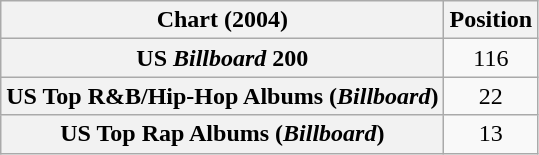<table class="wikitable sortable plainrowheaders">
<tr>
<th scope="col">Chart (2004)</th>
<th scope="col">Position</th>
</tr>
<tr>
<th scope="row">US <em>Billboard</em> 200</th>
<td style="text-align:center;">116</td>
</tr>
<tr>
<th scope="row">US Top R&B/Hip-Hop Albums (<em>Billboard</em>)</th>
<td style="text-align:center;">22</td>
</tr>
<tr>
<th scope="row">US Top Rap Albums (<em>Billboard</em>)</th>
<td style="text-align:center;">13</td>
</tr>
</table>
